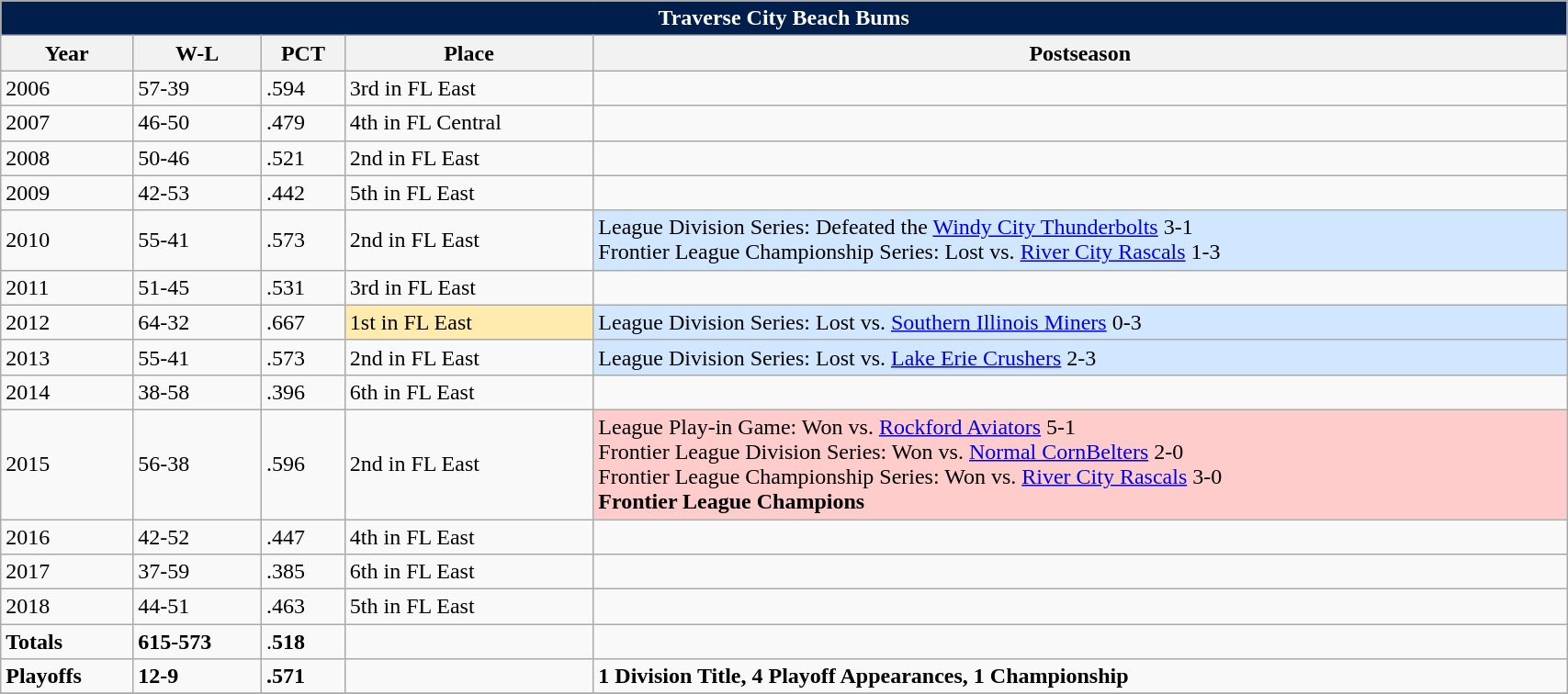<table class="wikitable" width="90%">
<tr>
<th style="background:#001E4C; color:white;" colspan="5">Traverse City Beach Bums</th>
</tr>
<tr>
<th>Year</th>
<th>W-L</th>
<th>PCT</th>
<th>Place</th>
<th>Postseason</th>
</tr>
<tr>
<td>2006</td>
<td>57-39</td>
<td>.594</td>
<td>3rd in FL East</td>
<td></td>
</tr>
<tr>
<td>2007</td>
<td>46-50</td>
<td>.479</td>
<td>4th in FL Central</td>
<td></td>
</tr>
<tr>
<td>2008</td>
<td>50-46</td>
<td>.521</td>
<td>2nd in FL East</td>
<td></td>
</tr>
<tr>
<td>2009</td>
<td>42-53</td>
<td>.442</td>
<td>5th in FL East</td>
<td></td>
</tr>
<tr>
<td>2010</td>
<td>55-41</td>
<td>.573</td>
<td>2nd in FL East</td>
<td bgcolor="#D0E7FF">League Division Series: Defeated the <a href='#'>Windy City Thunderbolts</a> 3-1<br>Frontier League Championship Series: Lost vs. <a href='#'>River City Rascals</a> 1-3</td>
</tr>
<tr>
<td>2011</td>
<td>51-45</td>
<td>.531</td>
<td>3rd in FL East</td>
<td></td>
</tr>
<tr>
<td>2012</td>
<td>64-32</td>
<td>.667</td>
<td bgcolor="FFEBAD">1st in FL East</td>
<td bgcolor="#D0E7FF">League Division Series: Lost vs. <a href='#'>Southern Illinois Miners</a> 0-3</td>
</tr>
<tr>
<td>2013</td>
<td>55-41</td>
<td>.573</td>
<td>2nd in FL East</td>
<td bgcolor="#D0E7FF">League Division Series: Lost vs. <a href='#'>Lake Erie Crushers</a> 2-3</td>
</tr>
<tr>
<td>2014</td>
<td>38-58</td>
<td>.396</td>
<td>6th in FL East</td>
<td></td>
</tr>
<tr>
<td>2015</td>
<td>56-38</td>
<td>.596</td>
<td>2nd in FL East</td>
<td bgcolor="#FFCCCC">League Play-in Game: Won vs. <a href='#'>Rockford Aviators</a> 5-1<br> Frontier League Division Series: Won vs. <a href='#'>Normal CornBelters</a> 2-0<br>Frontier League Championship Series: Won vs. <a href='#'>River City Rascals</a> 3-0<br><strong>Frontier League Champions</strong></td>
</tr>
<tr>
<td>2016</td>
<td>42-52</td>
<td>.447</td>
<td>4th in FL East</td>
<td></td>
</tr>
<tr>
<td>2017</td>
<td>37-59</td>
<td>.385</td>
<td>6th in FL East</td>
<td></td>
</tr>
<tr>
<td>2018</td>
<td>44-51</td>
<td>.463</td>
<td>5th in FL East</td>
<td></td>
</tr>
<tr>
<td><strong>Totals</strong></td>
<td><strong>615-573</strong></td>
<td>.<strong>518</strong></td>
<td></td>
<td></td>
</tr>
<tr>
<td><strong>Playoffs</strong></td>
<td><strong>12-9</strong></td>
<td><strong>.571</strong></td>
<td></td>
<td><strong>1 Division Title, 4 Playoff Appearances, 1 Championship</strong></td>
</tr>
<tr>
</tr>
</table>
